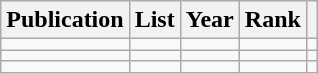<table class="wikitable sortable">
<tr>
<th>Publication</th>
<th>List</th>
<th>Year</th>
<th>Rank</th>
<th class="unsortable"></th>
</tr>
<tr>
<td></td>
<td></td>
<td></td>
<td></td>
<td></td>
</tr>
<tr>
<td></td>
<td></td>
<td></td>
<td></td>
<td></td>
</tr>
<tr>
<td></td>
<td></td>
<td></td>
<td></td>
<td></td>
</tr>
</table>
